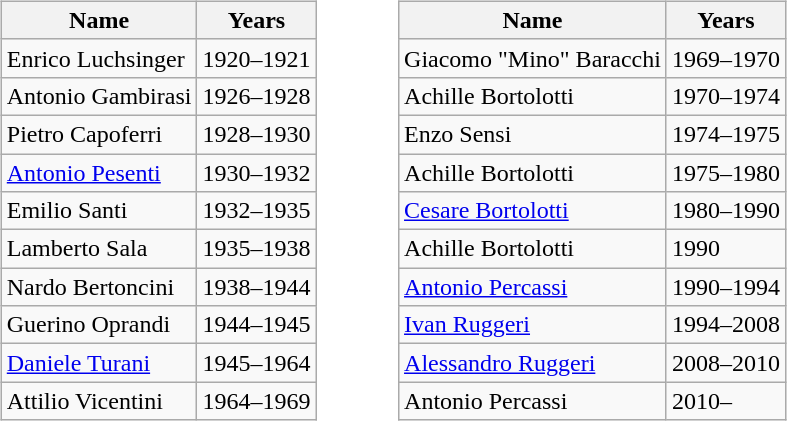<table>
<tr>
<td width="10"> </td>
<td valign="top"><br><table class="wikitable">
<tr>
<th>Name</th>
<th>Years</th>
</tr>
<tr>
<td>Enrico Luchsinger</td>
<td>1920–1921</td>
</tr>
<tr>
<td>Antonio Gambirasi</td>
<td>1926–1928</td>
</tr>
<tr>
<td>Pietro Capoferri</td>
<td>1928–1930</td>
</tr>
<tr>
<td><a href='#'>Antonio Pesenti</a></td>
<td>1930–1932</td>
</tr>
<tr>
<td>Emilio Santi</td>
<td>1932–1935</td>
</tr>
<tr>
<td>Lamberto Sala</td>
<td>1935–1938</td>
</tr>
<tr>
<td>Nardo Bertoncini</td>
<td>1938–1944</td>
</tr>
<tr>
<td>Guerino Oprandi</td>
<td>1944–1945</td>
</tr>
<tr>
<td><a href='#'>Daniele Turani</a></td>
<td>1945–1964</td>
</tr>
<tr>
<td>Attilio Vicentini</td>
<td>1964–1969</td>
</tr>
</table>
</td>
<td width="30"> </td>
<td valign="top"><br><table class="wikitable">
<tr>
<th>Name</th>
<th>Years</th>
</tr>
<tr>
<td>Giacomo "Mino" Baracchi</td>
<td>1969–1970</td>
</tr>
<tr>
<td>Achille Bortolotti</td>
<td>1970–1974</td>
</tr>
<tr>
<td>Enzo Sensi</td>
<td>1974–1975</td>
</tr>
<tr>
<td>Achille Bortolotti</td>
<td>1975–1980</td>
</tr>
<tr>
<td><a href='#'>Cesare Bortolotti</a></td>
<td>1980–1990</td>
</tr>
<tr>
<td>Achille Bortolotti</td>
<td>1990</td>
</tr>
<tr>
<td><a href='#'>Antonio Percassi</a></td>
<td>1990–1994</td>
</tr>
<tr>
<td><a href='#'>Ivan Ruggeri</a></td>
<td>1994–2008</td>
</tr>
<tr>
<td><a href='#'>Alessandro Ruggeri</a></td>
<td>2008–2010</td>
</tr>
<tr>
<td>Antonio Percassi</td>
<td>2010–</td>
</tr>
</table>
</td>
</tr>
</table>
